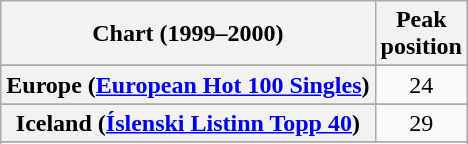<table class="wikitable sortable plainrowheaders" style="text-align:center">
<tr>
<th>Chart (1999–2000)</th>
<th>Peak<br>position</th>
</tr>
<tr>
</tr>
<tr>
</tr>
<tr>
</tr>
<tr>
</tr>
<tr>
</tr>
<tr>
<th scope="row">Europe (<a href='#'>European Hot 100 Singles</a>)</th>
<td>24</td>
</tr>
<tr>
</tr>
<tr>
</tr>
<tr>
<th scope="row">Iceland (<a href='#'>Íslenski Listinn Topp 40</a>)</th>
<td>29</td>
</tr>
<tr>
</tr>
<tr>
</tr>
<tr>
</tr>
<tr>
</tr>
<tr>
</tr>
<tr>
</tr>
<tr>
</tr>
<tr>
</tr>
</table>
